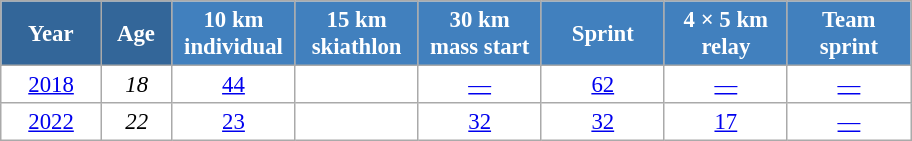<table class="wikitable" style="font-size:95%; text-align:center; border:grey solid 1px; border-collapse:collapse; background:#ffffff;">
<tr>
<th style="background-color:#369; color:white; width:60px;"> Year </th>
<th style="background-color:#369; color:white; width:40px;"> Age </th>
<th style="background-color:#4180be; color:white; width:75px;"> 10 km <br> individual </th>
<th style="background-color:#4180be; color:white; width:75px;"> 15 km <br> skiathlon </th>
<th style="background-color:#4180be; color:white; width:75px;"> 30 km <br> mass start </th>
<th style="background-color:#4180be; color:white; width:75px;"> Sprint </th>
<th style="background-color:#4180be; color:white; width:75px;"> 4 × 5 km <br> relay </th>
<th style="background-color:#4180be; color:white; width:75px;"> Team <br> sprint </th>
</tr>
<tr>
<td><a href='#'>2018</a></td>
<td><em>18</em></td>
<td><a href='#'>44</a></td>
<td><a href='#'></a></td>
<td><a href='#'>—</a></td>
<td><a href='#'>62</a></td>
<td><a href='#'>—</a></td>
<td><a href='#'>—</a></td>
</tr>
<tr>
<td><a href='#'>2022</a></td>
<td><em>22</em></td>
<td><a href='#'>23</a></td>
<td><a href='#'></a></td>
<td><a href='#'>32</a></td>
<td><a href='#'>32</a></td>
<td><a href='#'>17</a></td>
<td><a href='#'>—</a></td>
</tr>
</table>
